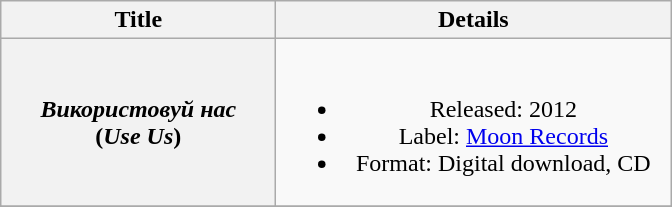<table class="wikitable plainrowheaders" style="text-align:center;">
<tr>
<th scope="col" style="width:11em;">Title</th>
<th scope="col" style="width:16em;">Details</th>
</tr>
<tr>
<th scope="row"><em>Використовуй нас</em><br><span>(<em>Use Us</em>)</span></th>
<td><br><ul><li>Released: 2012</li><li>Label: <a href='#'>Moon Records</a></li><li>Format: Digital download, CD</li></ul></td>
</tr>
<tr>
</tr>
</table>
